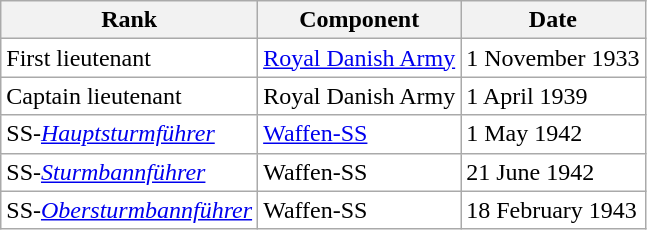<table class="wikitable" style="background:white">
<tr>
<th>Rank</th>
<th>Component</th>
<th>Date</th>
</tr>
<tr>
<td>First lieutenant</td>
<td><a href='#'>Royal Danish Army</a></td>
<td>1 November 1933</td>
</tr>
<tr>
<td>Captain lieutenant</td>
<td>Royal Danish Army</td>
<td>1 April 1939</td>
</tr>
<tr>
<td>SS-<em><a href='#'>Hauptsturmführer</a></em></td>
<td><a href='#'>Waffen-SS</a></td>
<td>1 May 1942</td>
</tr>
<tr>
<td>SS-<em><a href='#'>Sturmbannführer</a></em></td>
<td>Waffen-SS</td>
<td>21 June 1942</td>
</tr>
<tr>
<td>SS-<em><a href='#'>Obersturmbannführer</a></em></td>
<td>Waffen-SS</td>
<td>18 February 1943</td>
</tr>
</table>
